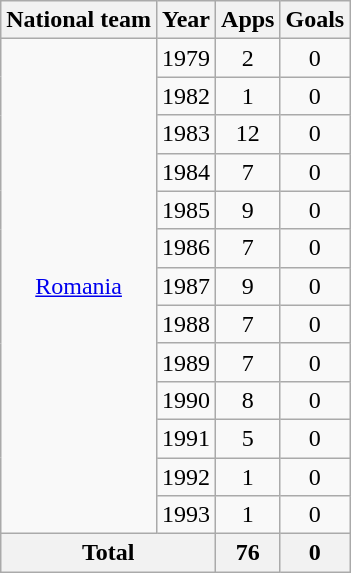<table class="wikitable" style="text-align:center">
<tr>
<th>National team</th>
<th>Year</th>
<th>Apps</th>
<th>Goals</th>
</tr>
<tr>
<td rowspan="13"><a href='#'>Romania</a></td>
<td>1979</td>
<td>2</td>
<td>0</td>
</tr>
<tr>
<td>1982</td>
<td>1</td>
<td>0</td>
</tr>
<tr>
<td>1983</td>
<td>12</td>
<td>0</td>
</tr>
<tr>
<td>1984</td>
<td>7</td>
<td>0</td>
</tr>
<tr>
<td>1985</td>
<td>9</td>
<td>0</td>
</tr>
<tr>
<td>1986</td>
<td>7</td>
<td>0</td>
</tr>
<tr>
<td>1987</td>
<td>9</td>
<td>0</td>
</tr>
<tr>
<td>1988</td>
<td>7</td>
<td>0</td>
</tr>
<tr>
<td>1989</td>
<td>7</td>
<td>0</td>
</tr>
<tr>
<td>1990</td>
<td>8</td>
<td>0</td>
</tr>
<tr>
<td>1991</td>
<td>5</td>
<td>0</td>
</tr>
<tr>
<td>1992</td>
<td>1</td>
<td>0</td>
</tr>
<tr>
<td>1993</td>
<td>1</td>
<td>0</td>
</tr>
<tr>
<th colspan="2">Total</th>
<th>76</th>
<th>0</th>
</tr>
</table>
